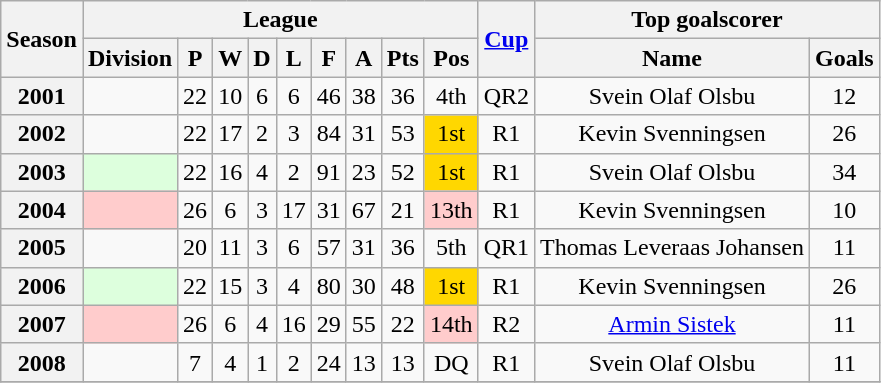<table class="wikitable" style="text-align: center">
<tr>
<th rowspan=2>Season</th>
<th colspan=9>League</th>
<th rowspan=2><a href='#'>Cup</a></th>
<th colspan=2>Top goalscorer</th>
</tr>
<tr>
<th>Division</th>
<th>P</th>
<th>W</th>
<th>D</th>
<th>L</th>
<th>F</th>
<th>A</th>
<th>Pts</th>
<th>Pos</th>
<th>Name</th>
<th>Goals</th>
</tr>
<tr>
<th>2001</th>
<td></td>
<td>22</td>
<td>10</td>
<td>6</td>
<td>6</td>
<td>46</td>
<td>38</td>
<td>36</td>
<td>4th</td>
<td>QR2</td>
<td>Svein Olaf Olsbu</td>
<td>12</td>
</tr>
<tr>
<th>2002</th>
<td></td>
<td>22</td>
<td>17</td>
<td>2</td>
<td>3</td>
<td>84</td>
<td>31</td>
<td>53</td>
<td bgcolor=gold>1st</td>
<td>R1</td>
<td>Kevin Svenningsen</td>
<td>26</td>
</tr>
<tr>
<th>2003</th>
<td bgcolor="#DDFFDD"></td>
<td>22</td>
<td>16</td>
<td>4</td>
<td>2</td>
<td>91</td>
<td>23</td>
<td>52</td>
<td bgcolor=gold>1st</td>
<td>R1</td>
<td>Svein Olaf Olsbu</td>
<td>34</td>
</tr>
<tr>
<th>2004</th>
<td bgcolor="#FFCCCC"></td>
<td>26</td>
<td>6</td>
<td>3</td>
<td>17</td>
<td>31</td>
<td>67</td>
<td>21</td>
<td bgcolor="#FFCCCC">13th</td>
<td>R1</td>
<td>Kevin Svenningsen</td>
<td>10</td>
</tr>
<tr>
<th>2005</th>
<td></td>
<td>20</td>
<td>11</td>
<td>3</td>
<td>6</td>
<td>57</td>
<td>31</td>
<td>36</td>
<td>5th</td>
<td>QR1</td>
<td>Thomas Leveraas Johansen</td>
<td>11</td>
</tr>
<tr>
<th>2006</th>
<td bgcolor="#DDFFDD"></td>
<td>22</td>
<td>15</td>
<td>3</td>
<td>4</td>
<td>80</td>
<td>30</td>
<td>48</td>
<td bgcolor=gold>1st</td>
<td>R1</td>
<td>Kevin Svenningsen</td>
<td>26</td>
</tr>
<tr>
<th>2007</th>
<td bgcolor="#FFCCCC"></td>
<td>26</td>
<td>6</td>
<td>4</td>
<td>16</td>
<td>29</td>
<td>55</td>
<td>22</td>
<td bgcolor="#FFCCCC">14th</td>
<td>R2</td>
<td><a href='#'>Armin Sistek</a></td>
<td>11</td>
</tr>
<tr>
<th>2008</th>
<td></td>
<td>7</td>
<td>4</td>
<td>1</td>
<td>2</td>
<td>24</td>
<td>13</td>
<td>13</td>
<td>DQ</td>
<td>R1</td>
<td>Svein Olaf Olsbu</td>
<td>11</td>
</tr>
<tr>
</tr>
</table>
